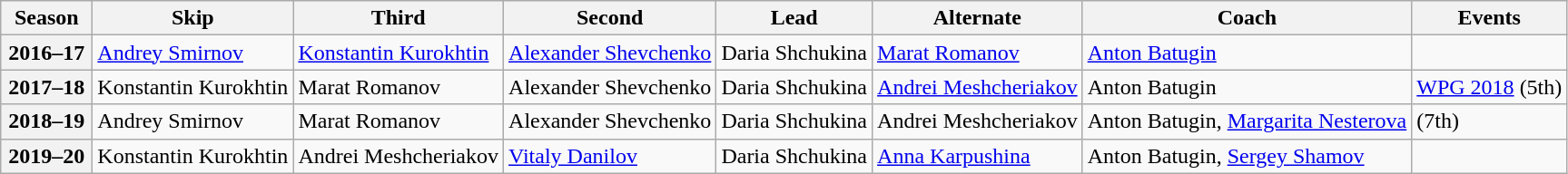<table class="wikitable">
<tr>
<th scope="col" width=60>Season</th>
<th scope="col">Skip</th>
<th scope="col">Third</th>
<th scope="col">Second</th>
<th scope="col">Lead</th>
<th scope="col">Alternate</th>
<th scope="col">Coach</th>
<th scope="col">Events</th>
</tr>
<tr>
<th scope="row">2016–17</th>
<td><a href='#'>Andrey Smirnov</a></td>
<td><a href='#'>Konstantin Kurokhtin</a></td>
<td><a href='#'>Alexander Shevchenko</a></td>
<td>Daria Shchukina</td>
<td><a href='#'>Marat Romanov</a></td>
<td><a href='#'>Anton Batugin</a></td>
<td> </td>
</tr>
<tr>
<th scope="row">2017–18</th>
<td>Konstantin Kurokhtin</td>
<td>Marat Romanov</td>
<td>Alexander Shevchenko</td>
<td>Daria Shchukina</td>
<td><a href='#'>Andrei Meshcheriakov</a></td>
<td>Anton Batugin</td>
<td><a href='#'>WPG 2018</a> (5th)</td>
</tr>
<tr>
<th scope="row">2018–19</th>
<td>Andrey Smirnov</td>
<td>Marat Romanov</td>
<td>Alexander Shevchenko</td>
<td>Daria Shchukina</td>
<td>Andrei Meshcheriakov</td>
<td>Anton Batugin, <a href='#'>Margarita Nesterova</a></td>
<td> (7th)</td>
</tr>
<tr>
<th scope="row">2019–20</th>
<td>Konstantin Kurokhtin</td>
<td>Andrei Meshcheriakov</td>
<td><a href='#'>Vitaly Danilov</a></td>
<td>Daria Shchukina</td>
<td><a href='#'>Anna Karpushina</a></td>
<td>Anton Batugin, <a href='#'>Sergey Shamov</a></td>
<td> </td>
</tr>
</table>
